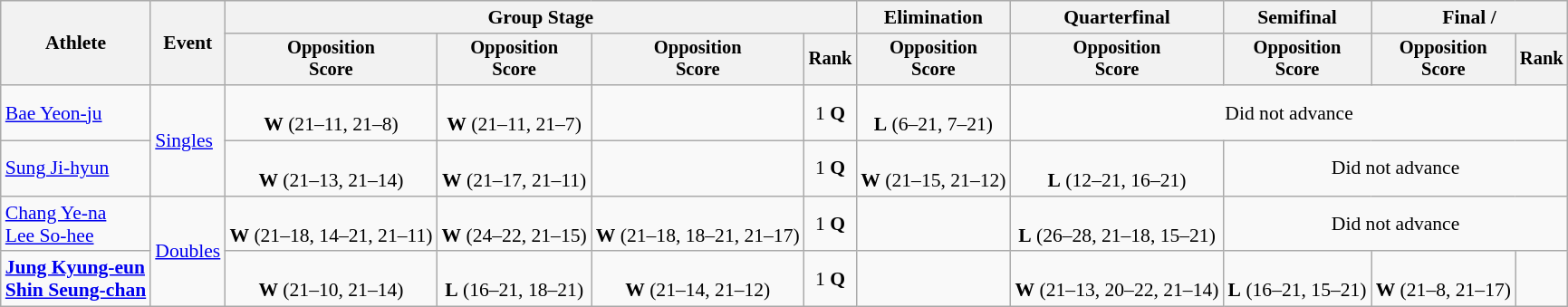<table class="wikitable" style="font-size:90%">
<tr>
<th rowspan=2>Athlete</th>
<th rowspan=2>Event</th>
<th colspan=4>Group Stage</th>
<th>Elimination</th>
<th>Quarterfinal</th>
<th>Semifinal</th>
<th colspan=2>Final / </th>
</tr>
<tr style="font-size:95%">
<th>Opposition<br>Score</th>
<th>Opposition<br>Score</th>
<th>Opposition<br>Score</th>
<th>Rank</th>
<th>Opposition<br>Score</th>
<th>Opposition<br>Score</th>
<th>Opposition<br>Score</th>
<th>Opposition<br>Score</th>
<th>Rank</th>
</tr>
<tr align=center>
<td align=left><a href='#'>Bae Yeon-ju</a></td>
<td align=left rowspan=2><a href='#'>Singles</a></td>
<td><br><strong>W</strong> (21–11, 21–8)</td>
<td><br><strong>W</strong> (21–11, 21–7)</td>
<td></td>
<td>1 <strong>Q</strong></td>
<td><br><strong>L</strong> (6–21, 7–21)</td>
<td colspan=4>Did not advance</td>
</tr>
<tr align=center>
<td align=left><a href='#'>Sung Ji-hyun</a></td>
<td><br><strong>W</strong> (21–13, 21–14)</td>
<td><br><strong>W</strong> (21–17, 21–11)</td>
<td></td>
<td>1 <strong>Q</strong></td>
<td><br><strong>W</strong> (21–15, 21–12)</td>
<td><br><strong>L</strong> (12–21, 16–21)</td>
<td colspan=3>Did not advance</td>
</tr>
<tr align=center>
<td align=left><a href='#'>Chang Ye-na</a><br><a href='#'>Lee So-hee</a></td>
<td align=left rowspan=2><a href='#'>Doubles</a></td>
<td><br><strong>W</strong> (21–18, 14–21, 21–11)</td>
<td><br><strong>W</strong> (24–22, 21–15)</td>
<td><br><strong>W</strong> (21–18, 18–21, 21–17)</td>
<td>1 <strong>Q</strong></td>
<td></td>
<td><br><strong>L</strong> (26–28, 21–18, 15–21)</td>
<td colspan=3>Did not advance</td>
</tr>
<tr align=center>
<td align=left><strong><a href='#'>Jung Kyung-eun</a><br><a href='#'>Shin Seung-chan</a></strong></td>
<td><br><strong>W</strong> (21–10, 21–14)</td>
<td><br><strong>L</strong> (16–21, 18–21)</td>
<td><br><strong>W</strong> (21–14, 21–12)</td>
<td>1 <strong>Q</strong></td>
<td></td>
<td><br><strong>W</strong> (21–13, 20–22, 21–14)</td>
<td><br><strong>L</strong> (16–21, 15–21)</td>
<td><br><strong>W</strong> (21–8, 21–17)</td>
<td></td>
</tr>
</table>
